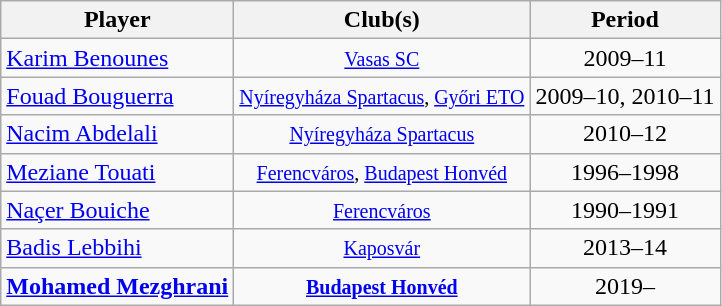<table class="wikitable collapsible collapsed" style="text-align:center">
<tr>
<th scope="col">Player</th>
<th scope="col" class="unsortable">Club(s)</th>
<th scope="col">Period</th>
</tr>
<tr>
<td align="left"><a href='#'>Karim Benounes</a></td>
<td><small><a href='#'>Vasas SC</a></small></td>
<td>2009–11</td>
</tr>
<tr>
<td align="left"><a href='#'>Fouad Bouguerra</a></td>
<td><small><a href='#'>Nyíregyháza Spartacus</a>, <a href='#'>Győri ETO</a></small></td>
<td>2009–10, 2010–11</td>
</tr>
<tr>
<td align="left"><a href='#'>Nacim Abdelali</a></td>
<td><small><a href='#'>Nyíregyháza Spartacus</a></small></td>
<td>2010–12</td>
</tr>
<tr>
<td align="left"><a href='#'>Meziane Touati</a></td>
<td><small><a href='#'>Ferencváros</a>, <a href='#'>Budapest Honvéd</a></small></td>
<td>1996–1998</td>
</tr>
<tr>
<td align="left"><a href='#'>Naçer Bouiche</a></td>
<td><small><a href='#'>Ferencváros</a></small></td>
<td>1990–1991</td>
</tr>
<tr>
<td align="left"><a href='#'>Badis Lebbihi</a></td>
<td><small><a href='#'>Kaposvár</a></small></td>
<td>2013–14</td>
</tr>
<tr>
<td align="left"><strong><a href='#'>Mohamed Mezghrani</a></strong></td>
<td><small><strong><a href='#'>Budapest Honvéd</a></strong></small></td>
<td>2019–</td>
</tr>
</table>
